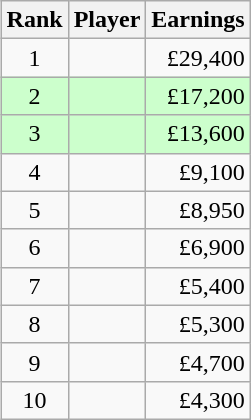<table class="wikitable" style="float:right; text-align:right; margin-left:1em">
<tr>
<th>Rank</th>
<th>Player</th>
<th>Earnings</th>
</tr>
<tr>
<td align=center>1</td>
<td style="text-align:left"></td>
<td>£29,400</td>
</tr>
<tr style="background-color:#ccffcc">
<td align=center>2</td>
<td style="text-align:left"></td>
<td>£17,200</td>
</tr>
<tr style="background-color:#ccffcc">
<td align=center>3</td>
<td style="text-align:left"></td>
<td>£13,600</td>
</tr>
<tr>
<td align=center>4</td>
<td style="text-align:left"></td>
<td>£9,100</td>
</tr>
<tr>
<td align=center>5</td>
<td style="text-align:left"></td>
<td>£8,950</td>
</tr>
<tr>
<td align=center>6</td>
<td style="text-align:left"></td>
<td>£6,900</td>
</tr>
<tr>
<td align=center>7</td>
<td style="text-align:left"></td>
<td>£5,400</td>
</tr>
<tr>
<td align=center>8</td>
<td style="text-align:left"></td>
<td>£5,300</td>
</tr>
<tr>
<td align=center>9</td>
<td style="text-align:left"></td>
<td>£4,700</td>
</tr>
<tr>
<td align=center>10</td>
<td style="text-align:left"></td>
<td>£4,300</td>
</tr>
</table>
